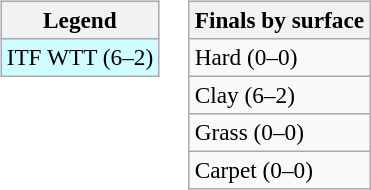<table>
<tr valign=top>
<td><br><table class=wikitable style=font-size:97%>
<tr>
<th>Legend</th>
</tr>
<tr bgcolor=cffcff>
<td>ITF WTT (6–2)</td>
</tr>
</table>
</td>
<td><br><table class=wikitable style=font-size:97%>
<tr>
<th>Finals by surface</th>
</tr>
<tr>
<td>Hard (0–0)</td>
</tr>
<tr>
<td>Clay (6–2)</td>
</tr>
<tr>
<td>Grass (0–0)</td>
</tr>
<tr>
<td>Carpet (0–0)</td>
</tr>
</table>
</td>
</tr>
</table>
